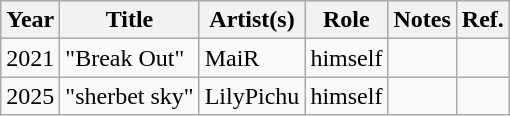<table class="wikitable">
<tr>
<th>Year</th>
<th>Title</th>
<th>Artist(s)</th>
<th>Role</th>
<th>Notes</th>
<th>Ref.</th>
</tr>
<tr>
<td>2021</td>
<td>"Break Out"</td>
<td>MaiR</td>
<td>himself</td>
<td></td>
<td></td>
</tr>
<tr>
<td>2025</td>
<td>"sherbet sky"</td>
<td>LilyPichu</td>
<td>himself</td>
<td></td>
<td></td>
</tr>
</table>
